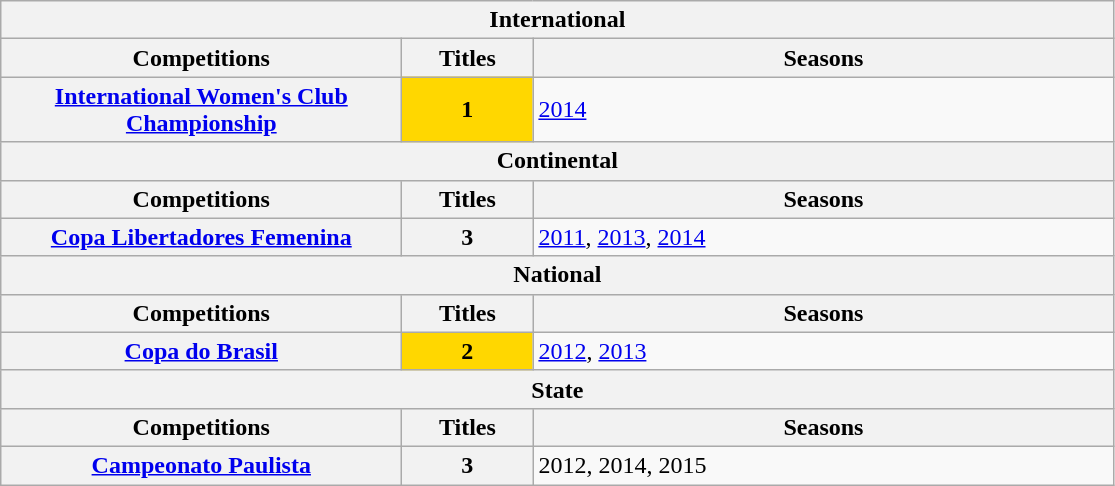<table class="wikitable">
<tr>
<th colspan="3">International</th>
</tr>
<tr>
<th style="width:260px">Competitions</th>
<th style="width:80px">Titles</th>
<th style="width:380px">Seasons</th>
</tr>
<tr>
<th style="text-align:center"><a href='#'>International Women's Club Championship</a></th>
<td bgcolor="gold" style="text-align:center"><strong>1</strong></td>
<td align="left"><a href='#'>2014</a></td>
</tr>
<tr>
<th colspan="3">Continental</th>
</tr>
<tr>
<th style="width:260px">Competitions</th>
<th style="width:80px">Titles</th>
<th style="width:380px">Seasons</th>
</tr>
<tr>
<th style="text-align:center"><a href='#'>Copa Libertadores Femenina</a></th>
<th style="text-align:center"><strong>3</strong></th>
<td align="left"><a href='#'>2011</a>, <a href='#'>2013</a>, <a href='#'>2014</a></td>
</tr>
<tr>
<th colspan="3">National</th>
</tr>
<tr>
<th style="width:260px">Competitions</th>
<th style="width:80px">Titles</th>
<th style="width:380px">Seasons</th>
</tr>
<tr>
<th style="text-align:center"><a href='#'>Copa do Brasil</a></th>
<td bgcolor="gold" style="text-align:center"><strong>2</strong></td>
<td align="left"><a href='#'>2012</a>, <a href='#'>2013</a></td>
</tr>
<tr>
<th colspan="3">State</th>
</tr>
<tr>
<th>Competitions</th>
<th>Titles</th>
<th>Seasons</th>
</tr>
<tr>
<th style="text-align:center"><a href='#'>Campeonato Paulista</a></th>
<th style="text-align:center"><strong>3</strong></th>
<td align="left">2012, 2014, 2015</td>
</tr>
</table>
